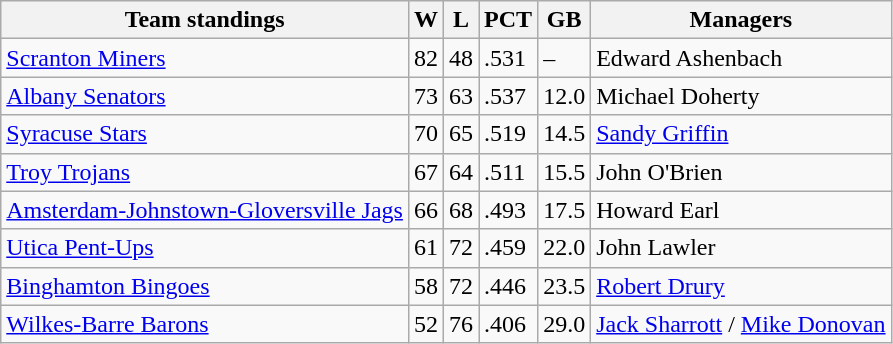<table class="wikitable">
<tr>
<th>Team standings</th>
<th>W</th>
<th>L</th>
<th>PCT</th>
<th>GB</th>
<th>Managers</th>
</tr>
<tr>
<td><a href='#'>Scranton Miners</a></td>
<td>82</td>
<td>48</td>
<td>.531</td>
<td>–</td>
<td>Edward Ashenbach</td>
</tr>
<tr>
<td><a href='#'>Albany Senators</a></td>
<td>73</td>
<td>63</td>
<td>.537</td>
<td>12.0</td>
<td>Michael Doherty</td>
</tr>
<tr>
<td><a href='#'>Syracuse Stars</a></td>
<td>70</td>
<td>65</td>
<td>.519</td>
<td>14.5</td>
<td><a href='#'>Sandy Griffin</a></td>
</tr>
<tr>
<td><a href='#'>Troy Trojans</a></td>
<td>67</td>
<td>64</td>
<td>.511</td>
<td>15.5</td>
<td>John O'Brien</td>
</tr>
<tr>
<td><a href='#'>Amsterdam-Johnstown-Gloversville Jags</a></td>
<td>66</td>
<td>68</td>
<td>.493</td>
<td>17.5</td>
<td>Howard Earl</td>
</tr>
<tr>
<td><a href='#'>Utica Pent-Ups</a></td>
<td>61</td>
<td>72</td>
<td>.459</td>
<td>22.0</td>
<td>John Lawler</td>
</tr>
<tr>
<td><a href='#'>Binghamton Bingoes</a></td>
<td>58</td>
<td>72</td>
<td>.446</td>
<td>23.5</td>
<td><a href='#'>Robert Drury</a></td>
</tr>
<tr>
<td><a href='#'>Wilkes-Barre Barons</a></td>
<td>52</td>
<td>76</td>
<td>.406</td>
<td>29.0</td>
<td><a href='#'>Jack Sharrott</a> / <a href='#'>Mike Donovan</a></td>
</tr>
</table>
